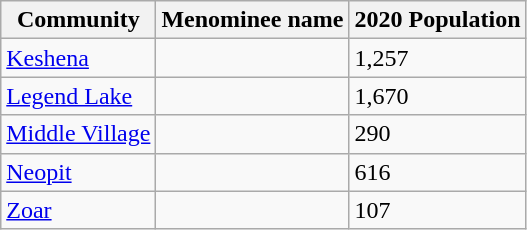<table class="wikitable sortable">
<tr>
<th>Community</th>
<th>Menominee name</th>
<th>2020 Population</th>
</tr>
<tr>
<td><a href='#'>Keshena</a></td>
<td></td>
<td>1,257</td>
</tr>
<tr>
<td><a href='#'>Legend Lake</a></td>
<td></td>
<td>1,670</td>
</tr>
<tr>
<td><a href='#'>Middle Village</a></td>
<td></td>
<td>290</td>
</tr>
<tr>
<td><a href='#'>Neopit</a></td>
<td></td>
<td>616</td>
</tr>
<tr>
<td><a href='#'>Zoar</a></td>
<td></td>
<td>107</td>
</tr>
</table>
